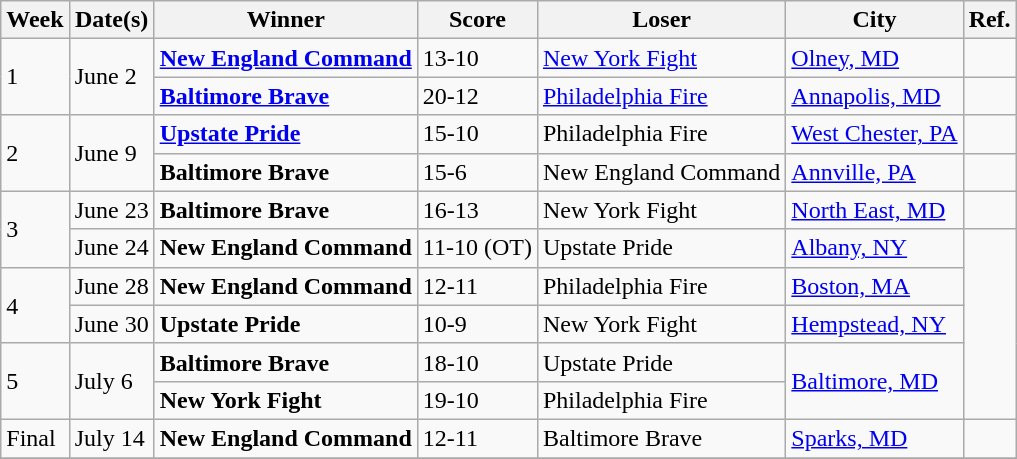<table class="wikitable" text-align:center;>
<tr>
<th>Week</th>
<th>Date(s)</th>
<th>Winner</th>
<th>Score</th>
<th>Loser</th>
<th>City</th>
<th>Ref.</th>
</tr>
<tr>
<td rowspan="2">1</td>
<td rowspan="2">June 2</td>
<td><strong><a href='#'>New England Command</a></strong></td>
<td>13-10</td>
<td><a href='#'>New York Fight</a></td>
<td><a href='#'>Olney, MD</a></td>
<td></td>
</tr>
<tr>
<td><strong><a href='#'>Baltimore Brave</a></strong></td>
<td>20-12</td>
<td><a href='#'>Philadelphia Fire</a></td>
<td><a href='#'>Annapolis, MD</a></td>
<td></td>
</tr>
<tr>
<td rowspan="2">2</td>
<td rowspan="2">June 9</td>
<td><strong><a href='#'>Upstate Pride</a></strong></td>
<td>15-10</td>
<td>Philadelphia Fire</td>
<td><a href='#'>West Chester, PA</a></td>
<td></td>
</tr>
<tr>
<td><strong>Baltimore Brave</strong></td>
<td>15-6</td>
<td>New England Command</td>
<td><a href='#'>Annville, PA</a></td>
<td></td>
</tr>
<tr>
<td rowspan="2">3</td>
<td>June 23</td>
<td><strong>Baltimore Brave</strong></td>
<td>16-13</td>
<td>New York Fight</td>
<td><a href='#'>North East, MD</a></td>
<td></td>
</tr>
<tr>
<td>June 24</td>
<td><strong>New England Command</strong></td>
<td>11-10 (OT)</td>
<td>Upstate Pride</td>
<td><a href='#'>Albany, NY</a></td>
<td rowspan="5"></td>
</tr>
<tr>
<td rowspan="2">4</td>
<td>June 28</td>
<td><strong>New England Command</strong></td>
<td>12-11</td>
<td>Philadelphia Fire</td>
<td><a href='#'>Boston, MA</a></td>
</tr>
<tr>
<td>June 30</td>
<td><strong>Upstate Pride</strong></td>
<td>10-9</td>
<td>New York Fight</td>
<td><a href='#'>Hempstead, NY</a></td>
</tr>
<tr>
<td rowspan="2">5</td>
<td rowspan="2">July 6</td>
<td><strong>Baltimore Brave</strong></td>
<td>18-10</td>
<td>Upstate Pride</td>
<td rowspan="2"><a href='#'>Baltimore, MD</a></td>
</tr>
<tr>
<td><strong>New York Fight</strong></td>
<td>19-10</td>
<td>Philadelphia Fire</td>
</tr>
<tr>
<td>Final</td>
<td>July 14</td>
<td><strong>New England Command</strong></td>
<td>12-11</td>
<td>Baltimore Brave</td>
<td><a href='#'>Sparks, MD</a></td>
<td></td>
</tr>
<tr>
</tr>
</table>
